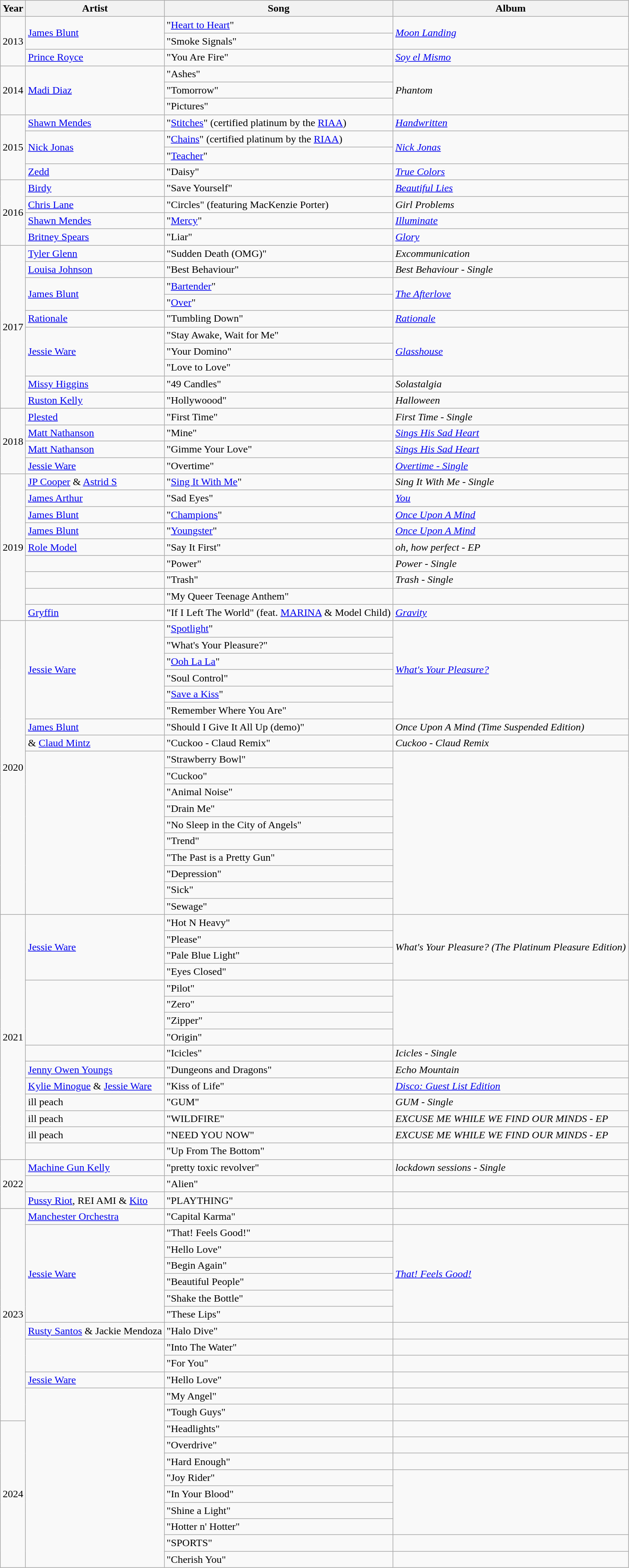<table class="wikitable">
<tr>
<th>Year</th>
<th>Artist</th>
<th>Song</th>
<th>Album</th>
</tr>
<tr>
<td rowspan="3">2013</td>
<td rowspan="2"><a href='#'>James Blunt</a></td>
<td>"<a href='#'>Heart to Heart</a>"</td>
<td rowspan="2"><a href='#'><em>Moon Landing</em></a></td>
</tr>
<tr>
<td>"Smoke Signals"</td>
</tr>
<tr>
<td><a href='#'>Prince Royce</a></td>
<td>"You Are Fire"</td>
<td><a href='#'><em>Soy el Mismo</em></a></td>
</tr>
<tr>
<td rowspan="3">2014</td>
<td rowspan="3"><a href='#'>Madi Diaz</a></td>
<td>"Ashes"</td>
<td rowspan="3"><em>Phantom</em></td>
</tr>
<tr>
<td>"Tomorrow"</td>
</tr>
<tr>
<td>"Pictures"</td>
</tr>
<tr>
<td rowspan="4">2015</td>
<td><a href='#'>Shawn Mendes</a></td>
<td>"<a href='#'>Stitches</a>" (certified platinum by the <a href='#'>RIAA</a>)</td>
<td><a href='#'><em>Handwritten</em></a></td>
</tr>
<tr>
<td rowspan="2"><a href='#'>Nick Jonas</a></td>
<td>"<a href='#'>Chains</a>"  (certified platinum by the <a href='#'>RIAA</a>)</td>
<td rowspan="2"><a href='#'><em>Nick Jonas</em></a></td>
</tr>
<tr>
<td>"<a href='#'>Teacher</a>"</td>
</tr>
<tr>
<td><a href='#'>Zedd</a></td>
<td>"Daisy"</td>
<td><a href='#'><em>True Colors</em></a></td>
</tr>
<tr>
<td rowspan="4">2016</td>
<td><a href='#'>Birdy</a></td>
<td>"Save Yourself"</td>
<td><em><a href='#'>Beautiful Lies</a></em></td>
</tr>
<tr>
<td><a href='#'>Chris Lane</a></td>
<td>"Circles" (featuring MacKenzie Porter)</td>
<td><em>Girl Problems</em></td>
</tr>
<tr>
<td><a href='#'>Shawn Mendes</a></td>
<td>"<a href='#'>Mercy</a>"</td>
<td><em><a href='#'>Illuminate</a></em></td>
</tr>
<tr>
<td><a href='#'>Britney Spears</a></td>
<td>"Liar"</td>
<td><a href='#'><em>Glory</em></a></td>
</tr>
<tr>
<td rowspan="10">2017</td>
<td><a href='#'>Tyler Glenn</a></td>
<td>"Sudden Death (OMG)"</td>
<td><em>Excommunication</em></td>
</tr>
<tr>
<td><a href='#'>Louisa Johnson</a></td>
<td>"Best Behaviour"</td>
<td><em>Best Behaviour - Single</em></td>
</tr>
<tr>
<td rowspan="2"><a href='#'>James Blunt</a></td>
<td>"<a href='#'>Bartender</a>"</td>
<td rowspan="2"><em><a href='#'>The Afterlove</a></em></td>
</tr>
<tr>
<td>"<a href='#'>Over</a>"</td>
</tr>
<tr>
<td><a href='#'>Rationale</a></td>
<td>"Tumbling Down"</td>
<td><em><a href='#'>Rationale</a></em></td>
</tr>
<tr>
<td rowspan="3"><a href='#'>Jessie Ware</a></td>
<td>"Stay Awake, Wait for Me"</td>
<td rowspan="3"><em><a href='#'>Glasshouse</a></em></td>
</tr>
<tr>
<td>"Your Domino"</td>
</tr>
<tr>
<td>"Love to Love"</td>
</tr>
<tr>
<td><a href='#'>Missy Higgins</a></td>
<td>"49 Candles"</td>
<td><em>Solastalgia</em></td>
</tr>
<tr>
<td><a href='#'>Ruston Kelly</a></td>
<td>"Hollywoood"</td>
<td><em>Halloween</em></td>
</tr>
<tr>
<td rowspan="4">2018</td>
<td><a href='#'>Plested</a></td>
<td>"First Time"</td>
<td><em>First Time - Single</em></td>
</tr>
<tr>
<td><a href='#'>Matt Nathanson</a></td>
<td>"Mine"</td>
<td><em><a href='#'>Sings His Sad Heart</a></em></td>
</tr>
<tr>
<td><a href='#'>Matt Nathanson</a></td>
<td>"Gimme Your Love"</td>
<td><em><a href='#'>Sings His Sad Heart</a></em></td>
</tr>
<tr>
<td><a href='#'>Jessie Ware</a></td>
<td>"Overtime"</td>
<td><em><a href='#'>Overtime - Single</a></em></td>
</tr>
<tr>
<td rowspan="9">2019</td>
<td><a href='#'>JP Cooper</a> & <a href='#'>Astrid S</a></td>
<td>"<a href='#'>Sing It With Me</a>"</td>
<td><em>Sing It With Me - Single</em></td>
</tr>
<tr>
<td><a href='#'>James Arthur</a></td>
<td>"Sad Eyes"</td>
<td><em><a href='#'>You</a></em></td>
</tr>
<tr>
<td><a href='#'>James Blunt</a></td>
<td>"<a href='#'>Champions</a>"</td>
<td><em><a href='#'>Once Upon A Mind</a></em></td>
</tr>
<tr>
<td><a href='#'>James Blunt</a></td>
<td>"<a href='#'>Youngster</a>"</td>
<td><em><a href='#'>Once Upon A Mind</a></em></td>
</tr>
<tr>
<td><a href='#'>Role Model</a></td>
<td>"Say It First"</td>
<td><em>oh, how perfect - EP</em></td>
</tr>
<tr>
<td></td>
<td>"Power"</td>
<td><em>Power - Single</em></td>
</tr>
<tr>
<td></td>
<td>"Trash"</td>
<td><em>Trash - Single</em></td>
</tr>
<tr>
<td></td>
<td>"My Queer Teenage Anthem"</td>
<td><em></em></td>
</tr>
<tr>
<td><a href='#'>Gryffin</a></td>
<td>"If I Left The World" (feat. <a href='#'>MARINA</a> & Model Child)</td>
<td><em><a href='#'>Gravity</a></em></td>
</tr>
<tr>
<td rowspan="18">2020</td>
<td rowspan="6"><a href='#'>Jessie Ware</a></td>
<td>"<a href='#'>Spotlight</a>"</td>
<td rowspan="6"><em><a href='#'>What's Your Pleasure?</a></em></td>
</tr>
<tr>
<td>"What's Your Pleasure?"</td>
</tr>
<tr>
<td>"<a href='#'>Ooh La La</a>"</td>
</tr>
<tr>
<td>"Soul Control"</td>
</tr>
<tr>
<td>"<a href='#'>Save a Kiss</a>"</td>
</tr>
<tr>
<td>"Remember Where You Are"</td>
</tr>
<tr>
<td><a href='#'>James Blunt</a></td>
<td>"Should I Give It All Up (demo)"</td>
<td><em>Once Upon A Mind (Time Suspended Edition)</em></td>
</tr>
<tr>
<td> & <a href='#'>Claud Mintz</a></td>
<td>"Cuckoo - Claud Remix"</td>
<td><em>Cuckoo - Claud Remix</em></td>
</tr>
<tr>
<td rowspan="10"></td>
<td>"Strawberry Bowl"</td>
<td rowspan="10"><em></em></td>
</tr>
<tr>
<td>"Cuckoo"</td>
</tr>
<tr>
<td>"Animal Noise"</td>
</tr>
<tr>
<td>"Drain Me"</td>
</tr>
<tr>
<td>"No Sleep in the City of Angels"</td>
</tr>
<tr>
<td>"Trend"</td>
</tr>
<tr>
<td>"The Past is a Pretty Gun"</td>
</tr>
<tr>
<td>"Depression"</td>
</tr>
<tr>
<td>"Sick"</td>
</tr>
<tr>
<td>"Sewage"</td>
</tr>
<tr>
<td rowspan="15">2021</td>
<td rowspan="4"><a href='#'>Jessie Ware</a></td>
<td>"Hot N Heavy"</td>
<td rowspan="4"><em>What's Your Pleasure? (The Platinum Pleasure Edition)</em></td>
</tr>
<tr>
<td>"Please"</td>
</tr>
<tr>
<td>"Pale Blue Light"</td>
</tr>
<tr>
<td>"Eyes Closed"</td>
</tr>
<tr>
<td rowspan="4"></td>
<td>"Pilot"</td>
<td rowspan="4"><em></em></td>
</tr>
<tr>
<td>"Zero"</td>
</tr>
<tr>
<td>"Zipper"</td>
</tr>
<tr>
<td>"Origin"</td>
</tr>
<tr>
<td></td>
<td>"Icicles"</td>
<td><em>Icicles - Single</em></td>
</tr>
<tr>
<td><a href='#'>Jenny Owen Youngs</a></td>
<td>"Dungeons and Dragons"</td>
<td><em>Echo Mountain</em></td>
</tr>
<tr>
<td><a href='#'>Kylie Minogue</a> & <a href='#'>Jessie Ware</a></td>
<td>"Kiss of Life"</td>
<td><em><a href='#'>Disco: Guest List Edition</a></em></td>
</tr>
<tr>
<td>ill peach</td>
<td>"GUM"</td>
<td><em>GUM - Single</em></td>
</tr>
<tr>
<td>ill peach</td>
<td>"WILDFIRE"</td>
<td><em>EXCUSE ME WHILE WE FIND OUR MINDS - EP</em></td>
</tr>
<tr>
<td>ill peach</td>
<td>"NEED YOU NOW"</td>
<td><em>EXCUSE ME WHILE WE FIND OUR MINDS - EP</em></td>
</tr>
<tr>
<td></td>
<td>"Up From The Bottom"</td>
<td><em></em></td>
</tr>
<tr>
<td rowspan="3">2022</td>
<td><a href='#'>Machine Gun Kelly</a></td>
<td>"pretty toxic revolver"</td>
<td><em>lockdown sessions - Single</em></td>
</tr>
<tr>
<td></td>
<td>"Alien"</td>
<td><em></em></td>
</tr>
<tr>
<td><a href='#'>Pussy Riot</a>, REI AMI & <a href='#'>Kito</a></td>
<td>"PLAYTHING"</td>
<td><em></em></td>
</tr>
<tr>
<td rowspan="13">2023</td>
<td><a href='#'>Manchester Orchestra</a></td>
<td>"Capital Karma"</td>
<td><em></em></td>
</tr>
<tr>
<td rowspan="6"><a href='#'>Jessie Ware</a></td>
<td>"That! Feels Good!"</td>
<td rowspan="6"><em><a href='#'>That! Feels Good!</a></em></td>
</tr>
<tr>
<td>"Hello Love"</td>
</tr>
<tr>
<td>"Begin Again"</td>
</tr>
<tr>
<td>"Beautiful People"</td>
</tr>
<tr>
<td>"Shake the Bottle"</td>
</tr>
<tr>
<td>"These Lips"</td>
</tr>
<tr>
<td><a href='#'>Rusty Santos</a> & Jackie Mendoza</td>
<td>"Halo Dive"</td>
<td><em></em></td>
</tr>
<tr>
<td rowspan="2"></td>
<td>"Into The Water"</td>
<td><em></em></td>
</tr>
<tr>
<td>"For You"</td>
<td><em></em></td>
</tr>
<tr>
<td><a href='#'>Jessie Ware</a></td>
<td>"Hello Love"</td>
<td><em></em></td>
</tr>
<tr>
<td rowspan="11"></td>
<td>"My Angel"</td>
<td><em></em></td>
</tr>
<tr>
<td>"Tough Guys"</td>
<td><em></em></td>
</tr>
<tr>
<td rowspan="9">2024</td>
<td>"Headlights"</td>
<td><em></em></td>
</tr>
<tr>
<td>"Overdrive"</td>
<td><em></em></td>
</tr>
<tr>
<td>"Hard Enough"</td>
<td><em></em></td>
</tr>
<tr>
<td>"Joy Rider"</td>
<td rowspan="4"><em></em></td>
</tr>
<tr>
<td>"In Your Blood"</td>
</tr>
<tr>
<td>"Shine a Light"</td>
</tr>
<tr>
<td>"Hotter n' Hotter"</td>
</tr>
<tr>
<td>"SPORTS"</td>
<td><em></em></td>
</tr>
<tr>
<td>"Cherish You"</td>
<td><em></em></td>
</tr>
</table>
